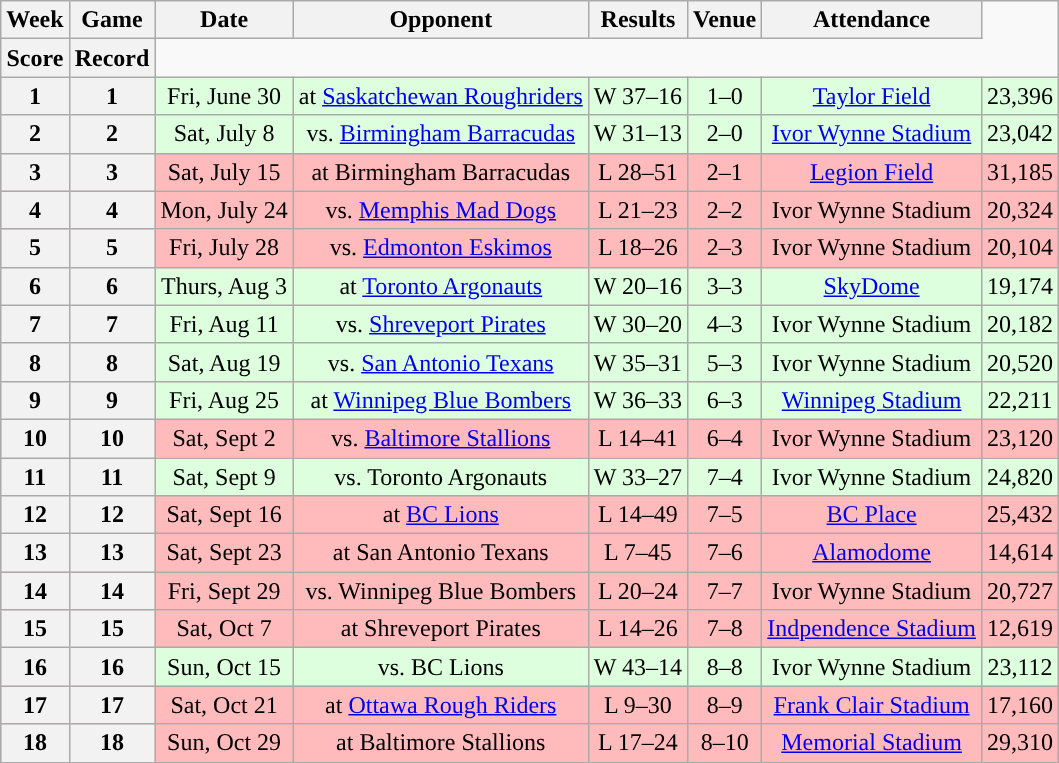<table class="wikitable" style="text-align:center">
<tr>
<th>Week</th>
<th>Game</th>
<th>Date</th>
<th>Opponent</th>
<th>Results</th>
<th>Venue</th>
<th>Attendance</th>
</tr>
<tr>
<th>Score</th>
<th>Record</th>
</tr>
<tr style="background:#ddffdd">
<th>1</th>
<th>1</th>
<td>Fri, June 30</td>
<td>at <a href='#'>Saskatchewan Roughriders</a></td>
<td>W 37–16</td>
<td>1–0</td>
<td><a href='#'>Taylor Field</a></td>
<td>23,396</td>
</tr>
<tr style="background:#ddffdd">
<th>2</th>
<th>2</th>
<td>Sat, July 8</td>
<td>vs. <a href='#'>Birmingham Barracudas</a></td>
<td>W 31–13</td>
<td>2–0</td>
<td><a href='#'>Ivor Wynne Stadium</a></td>
<td>23,042</td>
</tr>
<tr style="background:#ffbbbb">
<th>3</th>
<th>3</th>
<td>Sat, July 15</td>
<td>at Birmingham Barracudas</td>
<td>L 28–51</td>
<td>2–1</td>
<td><a href='#'>Legion Field</a></td>
<td>31,185</td>
</tr>
<tr style="background:#ffbbbb">
<th>4</th>
<th>4</th>
<td>Mon, July 24</td>
<td>vs. <a href='#'>Memphis Mad Dogs</a></td>
<td>L 21–23</td>
<td>2–2</td>
<td>Ivor Wynne Stadium</td>
<td>20,324</td>
</tr>
<tr style="background:#ffbbbb">
<th>5</th>
<th>5</th>
<td>Fri, July 28</td>
<td>vs. <a href='#'>Edmonton Eskimos</a></td>
<td>L 18–26</td>
<td>2–3</td>
<td>Ivor Wynne Stadium</td>
<td>20,104</td>
</tr>
<tr style="background:#ddffdd">
<th>6</th>
<th>6</th>
<td>Thurs, Aug 3</td>
<td>at <a href='#'>Toronto Argonauts</a></td>
<td>W 20–16</td>
<td>3–3</td>
<td><a href='#'>SkyDome</a></td>
<td>19,174</td>
</tr>
<tr style="background:#ddffdd">
<th>7</th>
<th>7</th>
<td>Fri, Aug 11</td>
<td>vs. <a href='#'>Shreveport Pirates</a></td>
<td>W 30–20</td>
<td>4–3</td>
<td>Ivor Wynne Stadium</td>
<td>20,182</td>
</tr>
<tr style="background:#ddffdd">
<th>8</th>
<th>8</th>
<td>Sat, Aug 19</td>
<td>vs. <a href='#'>San Antonio Texans</a></td>
<td>W 35–31</td>
<td>5–3</td>
<td>Ivor Wynne Stadium</td>
<td>20,520</td>
</tr>
<tr style="background:#ddffdd">
<th>9</th>
<th>9</th>
<td>Fri, Aug 25</td>
<td>at <a href='#'>Winnipeg Blue Bombers</a></td>
<td>W 36–33</td>
<td>6–3</td>
<td><a href='#'>Winnipeg Stadium</a></td>
<td>22,211</td>
</tr>
<tr style="background:#ffbbbb">
<th>10</th>
<th>10</th>
<td>Sat, Sept 2</td>
<td>vs. <a href='#'>Baltimore Stallions</a></td>
<td>L 14–41</td>
<td>6–4</td>
<td>Ivor Wynne Stadium</td>
<td>23,120</td>
</tr>
<tr style="background:#ddffdd">
<th>11</th>
<th>11</th>
<td>Sat, Sept 9</td>
<td>vs. Toronto Argonauts</td>
<td>W 33–27</td>
<td>7–4</td>
<td>Ivor Wynne Stadium</td>
<td>24,820</td>
</tr>
<tr style="background:#ffbbbb">
<th>12</th>
<th>12</th>
<td>Sat, Sept 16</td>
<td>at <a href='#'>BC Lions</a></td>
<td>L 14–49</td>
<td>7–5</td>
<td><a href='#'>BC Place</a></td>
<td>25,432</td>
</tr>
<tr style="background:#ffbbbb">
<th>13</th>
<th>13</th>
<td>Sat, Sept 23</td>
<td>at San Antonio Texans</td>
<td>L 7–45</td>
<td>7–6</td>
<td><a href='#'>Alamodome</a></td>
<td>14,614</td>
</tr>
<tr style="background:#ffbbbb">
<th>14</th>
<th>14</th>
<td>Fri, Sept 29</td>
<td>vs. Winnipeg Blue Bombers</td>
<td>L 20–24</td>
<td>7–7</td>
<td>Ivor Wynne Stadium</td>
<td>20,727</td>
</tr>
<tr style="background:#ffbbbb">
<th>15</th>
<th>15</th>
<td>Sat, Oct 7</td>
<td>at Shreveport Pirates</td>
<td>L 14–26</td>
<td>7–8</td>
<td><a href='#'>Indpendence Stadium</a></td>
<td>12,619</td>
</tr>
<tr style="background:#ddffdd">
<th>16</th>
<th>16</th>
<td>Sun, Oct 15</td>
<td>vs. BC Lions</td>
<td>W 43–14</td>
<td>8–8</td>
<td>Ivor Wynne Stadium</td>
<td>23,112</td>
</tr>
<tr style="background:#ffbbbb">
<th>17</th>
<th>17</th>
<td>Sat, Oct 21</td>
<td>at <a href='#'>Ottawa Rough Riders</a></td>
<td>L 9–30</td>
<td>8–9</td>
<td><a href='#'>Frank Clair Stadium</a></td>
<td>17,160</td>
</tr>
<tr style="background:#ffbbbb">
<th>18</th>
<th>18</th>
<td>Sun, Oct 29</td>
<td>at Baltimore Stallions</td>
<td>L 17–24</td>
<td>8–10</td>
<td><a href='#'>Memorial Stadium</a></td>
<td>29,310</td>
</tr>
</table>
